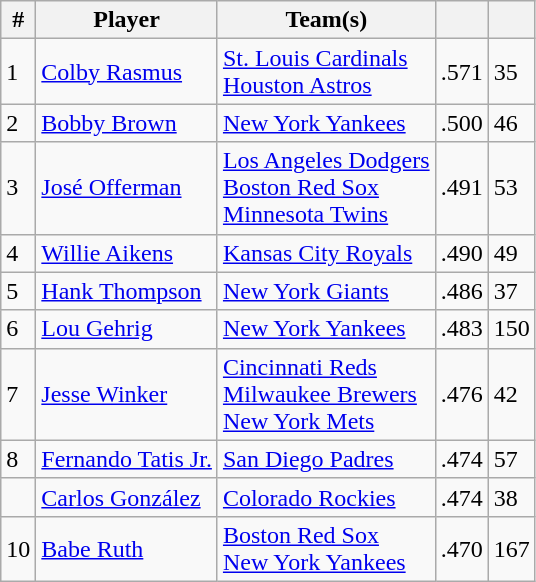<table class="wikitable" style="float:left;">
<tr>
<th>#</th>
<th>Player</th>
<th>Team(s)</th>
<th></th>
<th></th>
</tr>
<tr>
<td>1</td>
<td><a href='#'>Colby Rasmus</a></td>
<td><a href='#'>St. Louis Cardinals</a><br><a href='#'>Houston Astros</a></td>
<td>.571</td>
<td>35</td>
</tr>
<tr>
<td>2</td>
<td><a href='#'>Bobby Brown</a></td>
<td><a href='#'>New York Yankees</a></td>
<td>.500</td>
<td>46</td>
</tr>
<tr>
<td>3</td>
<td><a href='#'>José Offerman</a></td>
<td><a href='#'>Los Angeles Dodgers</a><br><a href='#'>Boston Red Sox</a><br><a href='#'>Minnesota Twins</a></td>
<td>.491</td>
<td>53</td>
</tr>
<tr>
<td>4</td>
<td><a href='#'>Willie Aikens</a></td>
<td><a href='#'>Kansas City Royals</a></td>
<td>.490</td>
<td>49</td>
</tr>
<tr>
<td>5</td>
<td><a href='#'>Hank Thompson</a></td>
<td><a href='#'>New York Giants</a></td>
<td>.486</td>
<td>37</td>
</tr>
<tr>
<td>6</td>
<td><a href='#'>Lou Gehrig</a></td>
<td><a href='#'>New York Yankees</a></td>
<td>.483</td>
<td>150</td>
</tr>
<tr>
<td>7</td>
<td><a href='#'>Jesse Winker</a></td>
<td><a href='#'>Cincinnati Reds</a><br><a href='#'>Milwaukee Brewers</a><br><a href='#'>New York Mets</a></td>
<td>.476</td>
<td>42</td>
</tr>
<tr>
<td>8</td>
<td><a href='#'>Fernando Tatis Jr.</a></td>
<td><a href='#'>San Diego Padres</a></td>
<td>.474</td>
<td>57</td>
</tr>
<tr>
<td></td>
<td><a href='#'>Carlos González</a></td>
<td><a href='#'>Colorado Rockies</a></td>
<td>.474</td>
<td>38</td>
</tr>
<tr>
<td>10</td>
<td><a href='#'>Babe Ruth</a></td>
<td><a href='#'>Boston Red Sox</a><br><a href='#'>New York Yankees</a></td>
<td>.470</td>
<td>167</td>
</tr>
</table>
